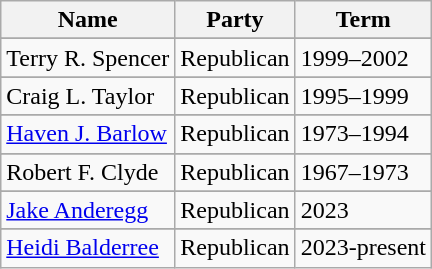<table class="wikitable">
<tr>
<th>Name</th>
<th>Party</th>
<th>Term</th>
</tr>
<tr>
</tr>
<tr>
<td>Terry R. Spencer</td>
<td>Republican</td>
<td>1999–2002</td>
</tr>
<tr>
</tr>
<tr>
<td>Craig L. Taylor</td>
<td>Republican</td>
<td>1995–1999</td>
</tr>
<tr>
</tr>
<tr>
<td><a href='#'>Haven J. Barlow</a></td>
<td>Republican</td>
<td>1973–1994</td>
</tr>
<tr>
</tr>
<tr>
<td>Robert F. Clyde</td>
<td>Republican</td>
<td>1967–1973</td>
</tr>
<tr>
</tr>
<tr>
<td><a href='#'>Jake Anderegg</a></td>
<td>Republican</td>
<td>2023</td>
</tr>
<tr>
</tr>
<tr>
<td><a href='#'>Heidi Balderree</a></td>
<td>Republican</td>
<td>2023-present</td>
</tr>
</table>
